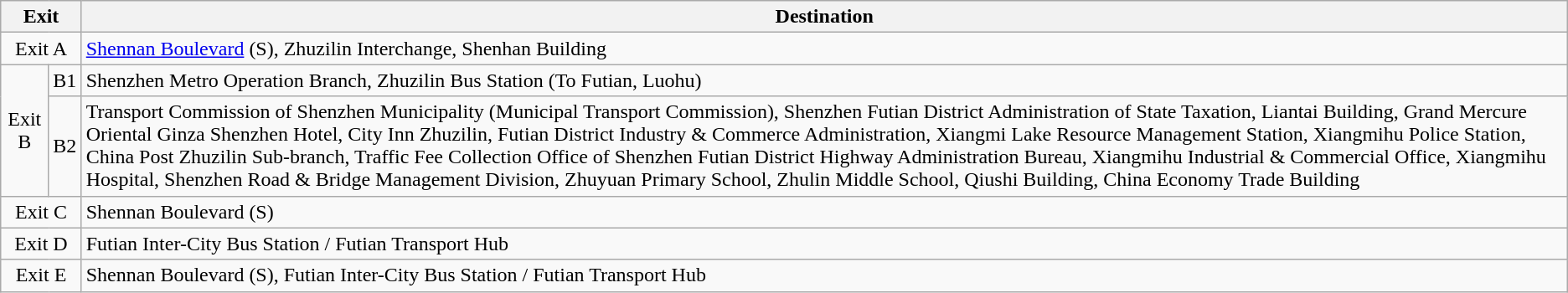<table class="wikitable">
<tr>
<th style="width:70px" colspan="2">Exit</th>
<th>Destination</th>
</tr>
<tr>
<td colspan="2" align="center">Exit A</td>
<td><a href='#'>Shennan Boulevard</a> (S), Zhuzilin Interchange, Shenhan Building</td>
</tr>
<tr>
<td rowspan="2" align="center">Exit B</td>
<td>B1</td>
<td>Shenzhen Metro Operation Branch, Zhuzilin Bus Station (To Futian, Luohu)</td>
</tr>
<tr>
<td>B2</td>
<td>Transport Commission of Shenzhen Municipality (Municipal Transport Commission), Shenzhen Futian District Administration of State Taxation, Liantai Building, Grand Mercure Oriental Ginza Shenzhen Hotel, City Inn Zhuzilin, Futian District Industry & Commerce Administration, Xiangmi Lake Resource Management Station, Xiangmihu Police Station, China Post Zhuzilin Sub-branch, Traffic Fee Collection Office of Shenzhen Futian District Highway Administration Bureau, Xiangmihu Industrial & Commercial Office, Xiangmihu Hospital, Shenzhen Road & Bridge Management Division, Zhuyuan Primary School, Zhulin Middle School, Qiushi Building, China Economy Trade Building</td>
</tr>
<tr>
<td colspan="2" align="center">Exit C</td>
<td>Shennan Boulevard (S)</td>
</tr>
<tr>
<td colspan="2" align="center">Exit D</td>
<td>Futian Inter-City Bus Station / Futian Transport Hub</td>
</tr>
<tr>
<td colspan="2" align="center">Exit E</td>
<td>Shennan Boulevard (S), Futian Inter-City Bus Station / Futian Transport Hub</td>
</tr>
</table>
